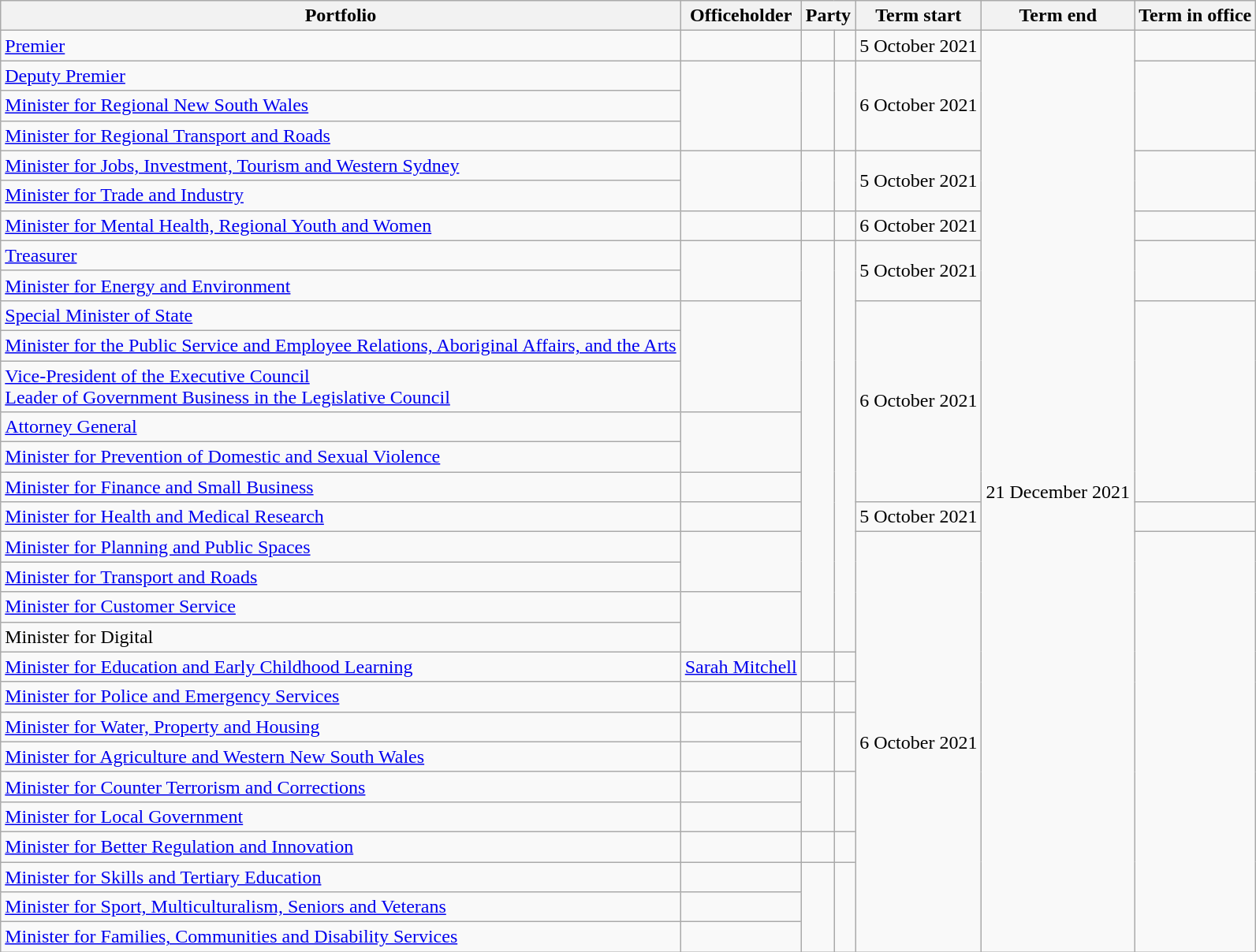<table class="wikitable sortable">
<tr>
<th>Portfolio</th>
<th>Officeholder</th>
<th colspan=2>Party</th>
<th>Term start</th>
<th>Term end</th>
<th>Term in office</th>
</tr>
<tr>
<td><a href='#'>Premier</a></td>
<td></td>
<td> </td>
<td></td>
<td align=center>5 October 2021</td>
<td rowspan=30 align=center>21 December 2021</td>
<td align=right></td>
</tr>
<tr>
<td><a href='#'>Deputy Premier</a></td>
<td rowspan=3></td>
<td rowspan=3 > </td>
<td rowspan=3></td>
<td rowspan=3 align=center>6 October 2021</td>
<td rowspan=3 align=right></td>
</tr>
<tr>
<td><a href='#'>Minister for Regional New South Wales</a></td>
</tr>
<tr>
<td><a href='#'>Minister for Regional Transport and Roads</a></td>
</tr>
<tr>
<td><a href='#'>Minister for Jobs, Investment, Tourism and Western Sydney</a></td>
<td rowspan=2></td>
<td rowspan=2 > </td>
<td rowspan=2></td>
<td rowspan=2 align=center>5 October 2021</td>
<td rowspan=2 align=right></td>
</tr>
<tr>
<td><a href='#'>Minister for Trade and Industry</a></td>
</tr>
<tr>
<td><a href='#'>Minister for Mental Health, Regional Youth and Women</a></td>
<td> </td>
<td> </td>
<td></td>
<td align=center>6 October 2021</td>
<td align=right></td>
</tr>
<tr>
<td><a href='#'>Treasurer</a></td>
<td rowspan=2></td>
<td rowspan=13 > </td>
<td rowspan=13></td>
<td rowspan=2 align=center>5 October 2021</td>
<td rowspan=2 align=right></td>
</tr>
<tr>
<td><a href='#'>Minister for Energy and Environment</a></td>
</tr>
<tr>
<td><a href='#'>Special Minister of State</a></td>
<td rowspan=3> </td>
<td rowspan=6 align=center>6 October 2021</td>
<td rowspan=6 align=right></td>
</tr>
<tr>
<td><a href='#'>Minister for the Public Service and Employee Relations, Aboriginal Affairs, and the Arts</a></td>
</tr>
<tr>
<td><a href='#'>Vice-President of the Executive Council</a><br><a href='#'>Leader of Government Business in the Legislative Council</a></td>
</tr>
<tr>
<td><a href='#'>Attorney General</a></td>
<td rowspan=2> </td>
</tr>
<tr>
<td><a href='#'>Minister for Prevention of Domestic and Sexual Violence</a></td>
</tr>
<tr>
<td><a href='#'>Minister for Finance and Small Business</a></td>
<td> </td>
</tr>
<tr>
<td><a href='#'>Minister for Health and Medical Research</a></td>
<td></td>
<td align=center>5 October 2021</td>
<td align=right></td>
</tr>
<tr>
<td><a href='#'>Minister for Planning and Public Spaces</a></td>
<td rowspan=2></td>
<td rowspan=14 align=center>6 October 2021</td>
<td rowspan=14 align=right></td>
</tr>
<tr>
<td><a href='#'>Minister for Transport and Roads</a></td>
</tr>
<tr>
<td><a href='#'>Minister for Customer Service</a></td>
<td rowspan=2></td>
</tr>
<tr>
<td>Minister for Digital</td>
</tr>
<tr>
<td><a href='#'>Minister for Education and Early Childhood Learning</a></td>
<td><a href='#'>Sarah Mitchell</a> </td>
<td> </td>
<td></td>
</tr>
<tr>
<td><a href='#'>Minister for Police and Emergency Services</a></td>
<td></td>
<td> </td>
<td></td>
</tr>
<tr>
<td><a href='#'>Minister for Water, Property and Housing</a></td>
<td></td>
<td rowspan=2 > </td>
<td rowspan=2></td>
</tr>
<tr>
<td><a href='#'>Minister for Agriculture and Western New South Wales</a></td>
<td></td>
</tr>
<tr>
<td><a href='#'>Minister for Counter Terrorism and Corrections</a></td>
<td></td>
<td rowspan=2 > </td>
<td rowspan=2></td>
</tr>
<tr>
<td><a href='#'>Minister for Local Government</a></td>
<td></td>
</tr>
<tr>
<td><a href='#'>Minister for Better Regulation and Innovation</a></td>
<td></td>
<td> </td>
<td></td>
</tr>
<tr>
<td><a href='#'>Minister for Skills and Tertiary Education</a></td>
<td></td>
<td rowspan=3 > </td>
<td rowspan=3></td>
</tr>
<tr>
<td><a href='#'>Minister for Sport, Multiculturalism, Seniors and Veterans</a></td>
<td> </td>
</tr>
<tr>
<td><a href='#'>Minister for Families, Communities and Disability Services</a></td>
<td></td>
</tr>
</table>
